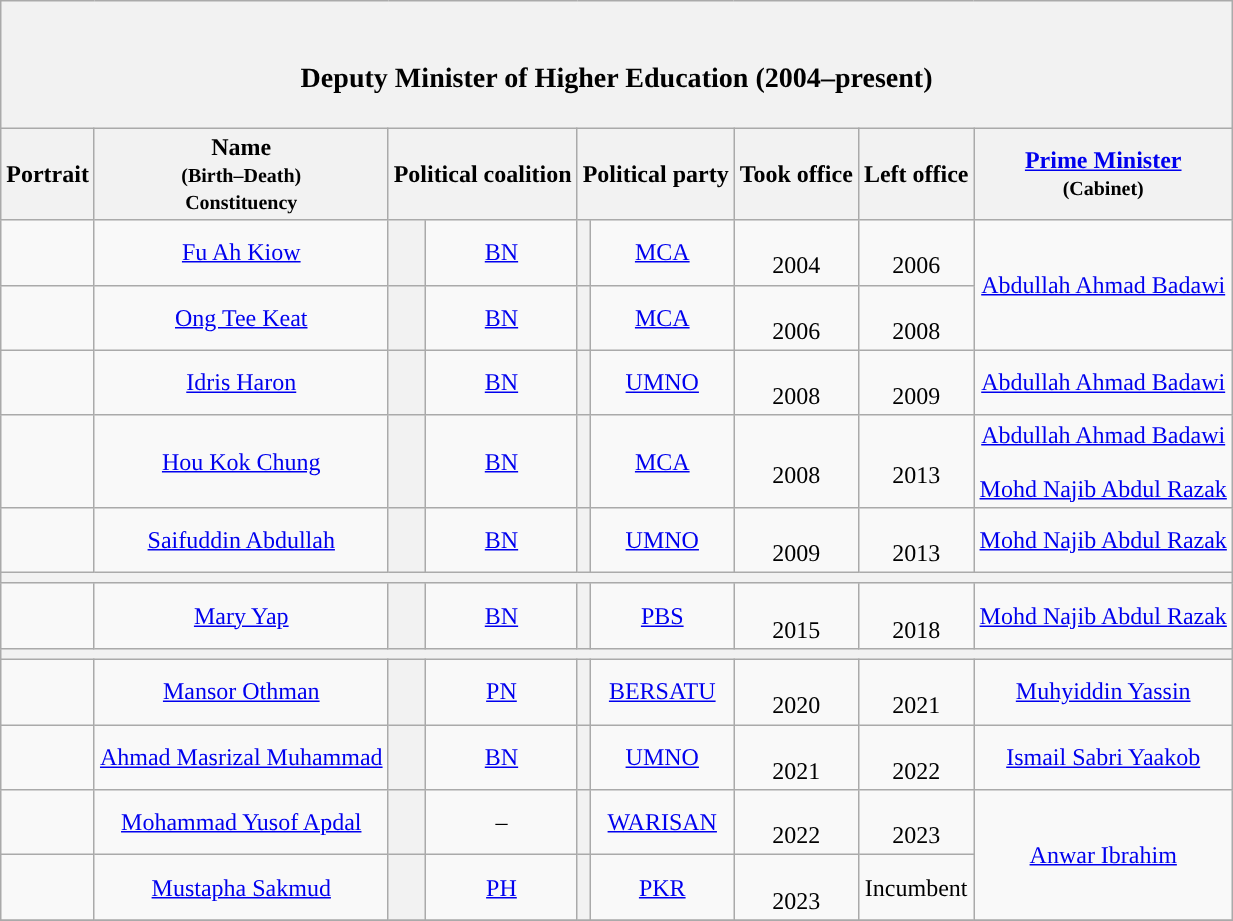<table class="wikitable" style="text-align:center;">
<tr>
<th colspan="9"><br><h3>Deputy Minister of Higher Education (2004–present)</h3></th>
</tr>
<tr>
<th>Portrait</th>
<th>Name<br><small>(Birth–Death)<br>Constituency</small></th>
<th colspan="2">Political coalition</th>
<th colspan="2">Political party</th>
<th>Took office</th>
<th>Left office</th>
<th><a href='#'>Prime Minister</a><br><small>(Cabinet)</small></th>
</tr>
<tr>
<td></td>
<td><a href='#'>Fu Ah Kiow</a><br></td>
<th style="background:"></th>
<td><a href='#'>BN</a></td>
<th style="background:"></th>
<td><a href='#'>MCA</a></td>
<td><br>2004</td>
<td><br>2006</td>
<td rowspan=2><a href='#'>Abdullah Ahmad Badawi</a><br></td>
</tr>
<tr>
<td></td>
<td><a href='#'>Ong Tee Keat</a><br></td>
<th style="background:"></th>
<td><a href='#'>BN</a></td>
<th style="background:"></th>
<td><a href='#'>MCA</a></td>
<td><br>2006</td>
<td><br>2008</td>
</tr>
<tr>
<td></td>
<td><a href='#'>Idris Haron</a><br></td>
<th style="background:"></th>
<td><a href='#'>BN</a></td>
<th style="background:"></th>
<td><a href='#'>UMNO</a></td>
<td><br>2008</td>
<td><br>2009</td>
<td><a href='#'>Abdullah Ahmad Badawi</a><br></td>
</tr>
<tr>
<td></td>
<td><a href='#'>Hou Kok Chung</a><br></td>
<th style="background:"></th>
<td><a href='#'>BN</a></td>
<th style="background:"></th>
<td><a href='#'>MCA</a></td>
<td><br>2008</td>
<td><br>2013</td>
<td><a href='#'>Abdullah Ahmad Badawi</a><br><br><a href='#'>Mohd Najib Abdul Razak</a><br></td>
</tr>
<tr>
<td></td>
<td><a href='#'>Saifuddin Abdullah</a><br></td>
<th style="background:"></th>
<td><a href='#'>BN</a></td>
<th style="background:"></th>
<td><a href='#'>UMNO</a></td>
<td><br>2009</td>
<td><br>2013</td>
<td><a href='#'>Mohd Najib Abdul Razak</a><br></td>
</tr>
<tr>
<th colspan="9" bgcolor="cccccc"></th>
</tr>
<tr>
<td></td>
<td><a href='#'>Mary Yap</a><br></td>
<th style="background:"></th>
<td><a href='#'>BN</a></td>
<th style="background:"></th>
<td><a href='#'>PBS</a></td>
<td><br>2015</td>
<td><br>2018</td>
<td><a href='#'>Mohd Najib Abdul Razak</a><br></td>
</tr>
<tr>
<th colspan="9" bgcolor="cccccc"></th>
</tr>
<tr>
<td></td>
<td><a href='#'>Mansor Othman</a><br></td>
<th style="background:"></th>
<td><a href='#'>PN</a></td>
<th style="background:"></th>
<td><a href='#'>BERSATU</a></td>
<td><br>2020</td>
<td><br>2021</td>
<td><a href='#'>Muhyiddin Yassin</a><br></td>
</tr>
<tr>
<td></td>
<td><a href='#'>Ahmad Masrizal Muhammad</a><br></td>
<th style="background:"></th>
<td><a href='#'>BN</a></td>
<th style="background:"></th>
<td><a href='#'>UMNO</a></td>
<td><br>2021</td>
<td><br>2022</td>
<td><a href='#'>Ismail Sabri Yaakob</a><br></td>
</tr>
<tr>
<td></td>
<td><a href='#'>Mohammad Yusof Apdal</a><br></td>
<th style="background:"></th>
<td>–</td>
<th style="background:"></th>
<td><a href='#'>WARISAN</a></td>
<td><br>2022</td>
<td><br>2023</td>
<td rowspan=2><a href='#'>Anwar Ibrahim</a><br></td>
</tr>
<tr>
<td></td>
<td><a href='#'>Mustapha Sakmud</a><br></td>
<th style="background:"></th>
<td><a href='#'>PH</a></td>
<th style="background:"></th>
<td><a href='#'>PKR</a></td>
<td><br>2023</td>
<td>Incumbent</td>
</tr>
<tr>
</tr>
</table>
